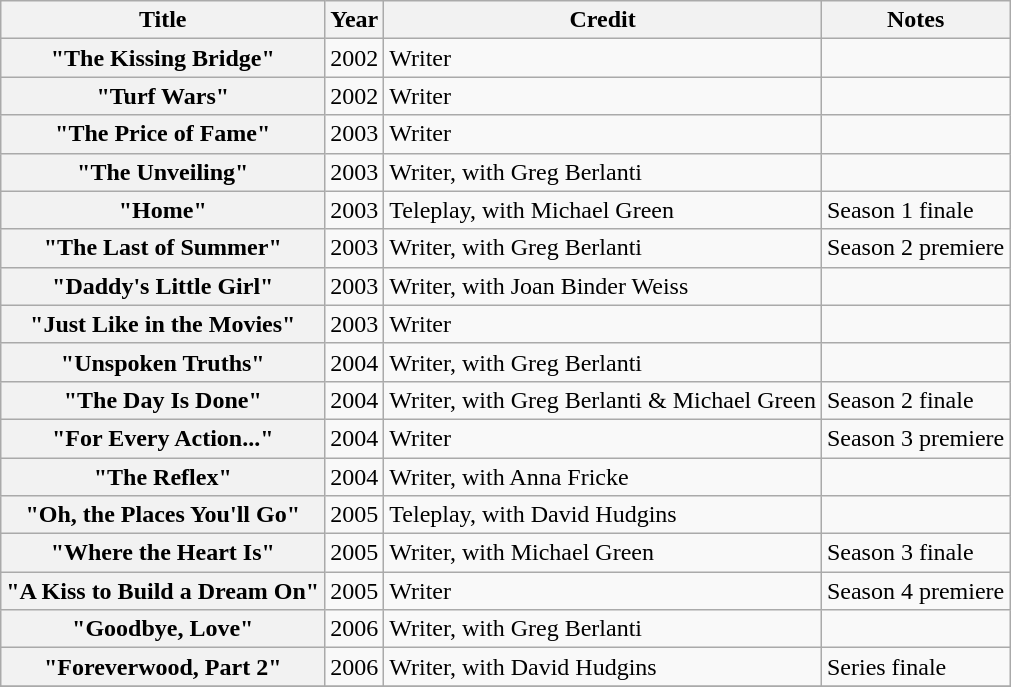<table class="wikitable sortable plainrowheaders">
<tr>
<th scope="col">Title</th>
<th scope="col">Year</th>
<th scope="col">Credit</th>
<th scope="col" class="unsortable">Notes</th>
</tr>
<tr>
<th scope="row">"The Kissing Bridge"</th>
<td align="center">2002</td>
<td>Writer</td>
<td></td>
</tr>
<tr>
<th scope="row">"Turf Wars"</th>
<td align="center">2002</td>
<td>Writer</td>
<td></td>
</tr>
<tr>
<th scope="row">"The Price of Fame"</th>
<td align="center">2003</td>
<td>Writer</td>
<td></td>
</tr>
<tr>
<th scope="row">"The Unveiling"</th>
<td align="center">2003</td>
<td>Writer, with Greg Berlanti</td>
<td></td>
</tr>
<tr>
<th scope="row">"Home"</th>
<td align="center">2003</td>
<td>Teleplay, with Michael Green</td>
<td>Season 1 finale</td>
</tr>
<tr>
<th scope="row">"The Last of Summer"</th>
<td align="center">2003</td>
<td>Writer, with Greg Berlanti</td>
<td>Season 2 premiere</td>
</tr>
<tr>
<th scope="row">"Daddy's Little Girl"</th>
<td align="center">2003</td>
<td>Writer, with Joan Binder Weiss</td>
<td></td>
</tr>
<tr>
<th scope="row">"Just Like in the Movies"</th>
<td align="center">2003</td>
<td>Writer</td>
<td></td>
</tr>
<tr>
<th scope="row">"Unspoken Truths"</th>
<td align="center">2004</td>
<td>Writer, with Greg Berlanti</td>
<td></td>
</tr>
<tr>
<th scope="row">"The Day Is Done"</th>
<td align="center">2004</td>
<td>Writer, with Greg Berlanti & Michael Green</td>
<td>Season 2 finale</td>
</tr>
<tr>
<th scope="row">"For Every Action..."</th>
<td align="center">2004</td>
<td>Writer</td>
<td>Season 3 premiere</td>
</tr>
<tr>
<th scope="row">"The Reflex"</th>
<td align="center">2004</td>
<td>Writer, with Anna Fricke</td>
<td></td>
</tr>
<tr>
<th scope="row">"Oh, the Places You'll Go"</th>
<td align="center">2005</td>
<td>Teleplay, with David Hudgins</td>
<td></td>
</tr>
<tr>
<th scope="row">"Where the Heart Is"</th>
<td align="center">2005</td>
<td>Writer, with Michael Green</td>
<td>Season 3 finale</td>
</tr>
<tr>
<th scope="row">"A Kiss to Build a Dream On"</th>
<td align="center">2005</td>
<td>Writer</td>
<td>Season 4 premiere</td>
</tr>
<tr>
<th scope="row">"Goodbye, Love"</th>
<td align="center">2006</td>
<td>Writer, with Greg Berlanti</td>
<td></td>
</tr>
<tr>
<th scope="row">"Foreverwood, Part 2"</th>
<td align="center">2006</td>
<td>Writer, with David Hudgins</td>
<td>Series finale</td>
</tr>
<tr>
</tr>
</table>
